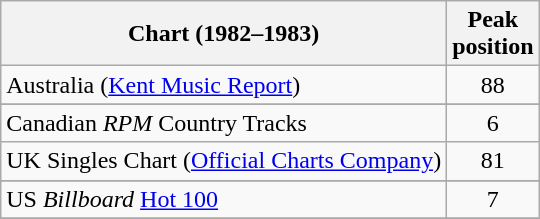<table class="wikitable sortable">
<tr>
<th align="left">Chart (1982–1983)</th>
<th align="center">Peak<br>position</th>
</tr>
<tr>
<td>Australia (<a href='#'>Kent Music Report</a>)</td>
<td align="center">88</td>
</tr>
<tr>
</tr>
<tr>
</tr>
<tr>
<td>Canadian <em>RPM</em> Country Tracks</td>
<td align="center">6</td>
</tr>
<tr>
<td>UK Singles Chart (<a href='#'>Official Charts Company</a>)</td>
<td align="center">81</td>
</tr>
<tr>
</tr>
<tr>
<td>US <em>Billboard</em> <a href='#'>Hot 100</a></td>
<td align="center">7</td>
</tr>
<tr>
</tr>
</table>
